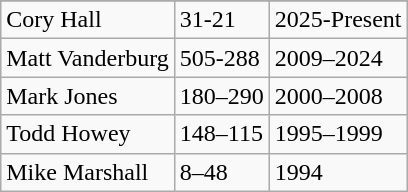<table class="wikitable">
<tr>
</tr>
<tr>
<td>Cory Hall</td>
<td>31-21</td>
<td>2025-Present</td>
</tr>
<tr>
<td>Matt Vanderburg</td>
<td>505-288</td>
<td>2009–2024</td>
</tr>
<tr>
<td>Mark Jones</td>
<td>180–290</td>
<td>2000–2008</td>
</tr>
<tr>
<td>Todd Howey</td>
<td>148–115</td>
<td>1995–1999</td>
</tr>
<tr>
<td>Mike Marshall</td>
<td>8–48</td>
<td>1994</td>
</tr>
</table>
